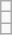<table class="wikitable">
<tr>
<td></td>
</tr>
<tr>
<td></td>
</tr>
<tr>
<td></td>
</tr>
</table>
